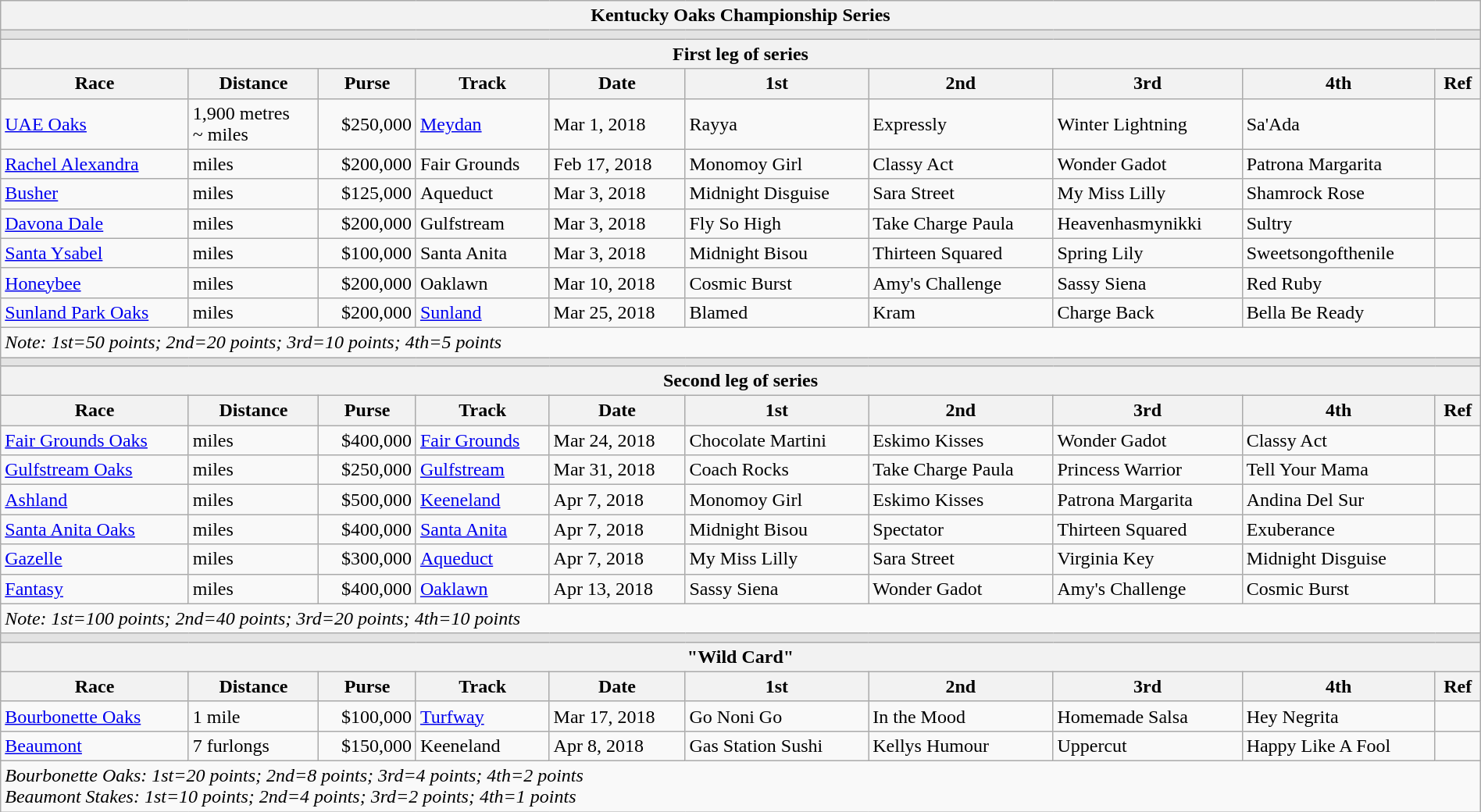<table class="wikitable" style="width:100%">
<tr>
<th colspan=10>Kentucky Oaks Championship Series</th>
</tr>
<tr>
<td colspan=10 style="background: #e3e3e3;"></td>
</tr>
<tr>
<th colspan=10>First leg of series</th>
</tr>
<tr>
<th>Race</th>
<th>Distance</th>
<th>Purse</th>
<th>Track</th>
<th>Date</th>
<th>1st</th>
<th>2nd</th>
<th>3rd</th>
<th>4th</th>
<th>Ref</th>
</tr>
<tr>
<td><a href='#'>UAE Oaks</a></td>
<td>1,900 metres<br>~ miles</td>
<td align=right>$250,000</td>
<td><a href='#'>Meydan</a></td>
<td>Mar 1, 2018</td>
<td>Rayya</td>
<td>Expressly</td>
<td>Winter Lightning</td>
<td>Sa'Ada</td>
<td></td>
</tr>
<tr>
<td><a href='#'>Rachel Alexandra</a></td>
<td> miles</td>
<td align=right>$200,000</td>
<td>Fair Grounds</td>
<td>Feb 17, 2018</td>
<td>Monomoy Girl</td>
<td>Classy Act</td>
<td>Wonder Gadot</td>
<td>Patrona Margarita</td>
<td></td>
</tr>
<tr>
<td><a href='#'>Busher</a></td>
<td> miles</td>
<td align=right>$125,000</td>
<td>Aqueduct</td>
<td>Mar 3, 2018</td>
<td>Midnight Disguise</td>
<td>Sara Street</td>
<td>My Miss Lilly</td>
<td>Shamrock Rose</td>
<td></td>
</tr>
<tr>
<td><a href='#'>Davona Dale</a></td>
<td> miles</td>
<td align=right>$200,000</td>
<td>Gulfstream</td>
<td>Mar 3, 2018</td>
<td>Fly So High</td>
<td>Take Charge Paula</td>
<td>Heavenhasmynikki</td>
<td>Sultry</td>
<td></td>
</tr>
<tr>
<td><a href='#'>Santa Ysabel</a></td>
<td> miles</td>
<td align=right>$100,000</td>
<td>Santa Anita</td>
<td>Mar 3, 2018</td>
<td>Midnight Bisou</td>
<td>Thirteen Squared</td>
<td>Spring Lily</td>
<td>Sweetsongofthenile</td>
<td></td>
</tr>
<tr>
<td><a href='#'>Honeybee</a></td>
<td> miles</td>
<td align=right>$200,000</td>
<td>Oaklawn</td>
<td>Mar 10, 2018</td>
<td>Cosmic Burst</td>
<td>Amy's Challenge</td>
<td>Sassy Siena</td>
<td>Red Ruby</td>
<td></td>
</tr>
<tr>
<td><a href='#'>Sunland Park Oaks</a></td>
<td> miles</td>
<td align=right>$200,000</td>
<td><a href='#'>Sunland</a></td>
<td>Mar 25, 2018</td>
<td>Blamed</td>
<td>Kram</td>
<td>Charge Back</td>
<td>Bella Be Ready</td>
<td></td>
</tr>
<tr>
<td colspan=10><em>Note: 1st=50 points; 2nd=20 points; 3rd=10 points; 4th=5 points</em></td>
</tr>
<tr>
<td colspan=10 style="background: #e3e3e3;"></td>
</tr>
<tr>
<th colspan=10>Second leg of series</th>
</tr>
<tr>
<th>Race</th>
<th>Distance</th>
<th>Purse</th>
<th>Track</th>
<th>Date</th>
<th>1st</th>
<th>2nd</th>
<th>3rd</th>
<th>4th</th>
<th>Ref</th>
</tr>
<tr>
<td><a href='#'>Fair Grounds Oaks</a></td>
<td> miles</td>
<td align=right>$400,000</td>
<td><a href='#'>Fair Grounds</a></td>
<td>Mar 24, 2018</td>
<td>Chocolate Martini</td>
<td>Eskimo Kisses</td>
<td>Wonder Gadot</td>
<td>Classy Act</td>
<td></td>
</tr>
<tr>
<td><a href='#'>Gulfstream Oaks</a></td>
<td> miles</td>
<td align=right>$250,000</td>
<td><a href='#'>Gulfstream</a></td>
<td>Mar 31, 2018</td>
<td>Coach Rocks</td>
<td>Take Charge Paula</td>
<td>Princess Warrior</td>
<td>Tell Your Mama</td>
<td></td>
</tr>
<tr>
<td><a href='#'>Ashland</a></td>
<td> miles</td>
<td align=right>$500,000</td>
<td><a href='#'>Keeneland</a></td>
<td>Apr 7, 2018</td>
<td>Monomoy Girl</td>
<td>Eskimo Kisses</td>
<td>Patrona Margarita</td>
<td>Andina Del Sur</td>
<td></td>
</tr>
<tr>
<td><a href='#'>Santa Anita Oaks</a></td>
<td> miles</td>
<td align=right>$400,000</td>
<td><a href='#'>Santa Anita</a></td>
<td>Apr 7, 2018</td>
<td>Midnight Bisou</td>
<td>Spectator</td>
<td>Thirteen Squared</td>
<td>Exuberance</td>
<td></td>
</tr>
<tr>
<td><a href='#'>Gazelle</a></td>
<td> miles</td>
<td align=right>$300,000</td>
<td><a href='#'>Aqueduct</a></td>
<td>Apr 7, 2018</td>
<td>My Miss Lilly</td>
<td>Sara Street</td>
<td>Virginia Key</td>
<td>Midnight Disguise</td>
<td></td>
</tr>
<tr>
<td><a href='#'>Fantasy</a></td>
<td> miles</td>
<td align=right>$400,000</td>
<td><a href='#'>Oaklawn</a></td>
<td>Apr 13, 2018</td>
<td>Sassy Siena</td>
<td>Wonder Gadot</td>
<td>Amy's Challenge</td>
<td>Cosmic Burst</td>
<td></td>
</tr>
<tr>
<td colspan=10><em>Note: 1st=100 points; 2nd=40 points; 3rd=20 points; 4th=10 points</em></td>
</tr>
<tr>
<td colspan=10 style="background: #e3e3e3;"></td>
</tr>
<tr>
<th colspan=10>"Wild Card"</th>
</tr>
<tr>
<th>Race</th>
<th>Distance</th>
<th>Purse</th>
<th>Track</th>
<th>Date</th>
<th>1st</th>
<th>2nd</th>
<th>3rd</th>
<th>4th</th>
<th>Ref</th>
</tr>
<tr>
<td><a href='#'>Bourbonette Oaks</a></td>
<td>1 mile</td>
<td align=right>$100,000</td>
<td><a href='#'>Turfway</a></td>
<td>Mar 17, 2018</td>
<td>Go Noni Go</td>
<td>In the Mood</td>
<td>Homemade Salsa</td>
<td>Hey Negrita</td>
<td></td>
</tr>
<tr>
<td><a href='#'>Beaumont</a></td>
<td>7 furlongs</td>
<td align=right>$150,000</td>
<td>Keeneland</td>
<td>Apr 8, 2018</td>
<td>Gas Station Sushi</td>
<td>Kellys Humour</td>
<td>Uppercut</td>
<td>Happy Like A Fool</td>
<td></td>
</tr>
<tr>
<td colspan=10><em>Bourbonette Oaks: 1st=20 points; 2nd=8 points; 3rd=4 points; 4th=2 points</em> <br><em>Beaumont Stakes: 1st=10 points; 2nd=4 points; 3rd=2 points; 4th=1 points</em></td>
</tr>
</table>
